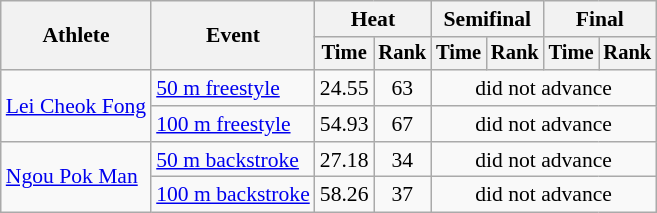<table class=wikitable style="font-size:90%">
<tr>
<th rowspan="2">Athlete</th>
<th rowspan="2">Event</th>
<th colspan="2">Heat</th>
<th colspan="2">Semifinal</th>
<th colspan="2">Final</th>
</tr>
<tr style="font-size:95%">
<th>Time</th>
<th>Rank</th>
<th>Time</th>
<th>Rank</th>
<th>Time</th>
<th>Rank</th>
</tr>
<tr align=center>
<td align=left rowspan=2><a href='#'>Lei Cheok Fong</a></td>
<td align=left><a href='#'>50 m freestyle</a></td>
<td>24.55</td>
<td>63</td>
<td colspan=4>did not advance</td>
</tr>
<tr align=center>
<td align=left><a href='#'>100 m freestyle</a></td>
<td>54.93</td>
<td>67</td>
<td colspan=4>did not advance</td>
</tr>
<tr align=center>
<td align=left rowspan=2><a href='#'>Ngou Pok Man</a></td>
<td align=left><a href='#'>50 m backstroke</a></td>
<td>27.18</td>
<td>34</td>
<td colspan=4>did not advance</td>
</tr>
<tr align=center>
<td align=left><a href='#'>100 m backstroke</a></td>
<td>58.26</td>
<td>37</td>
<td colspan=4>did not advance</td>
</tr>
</table>
